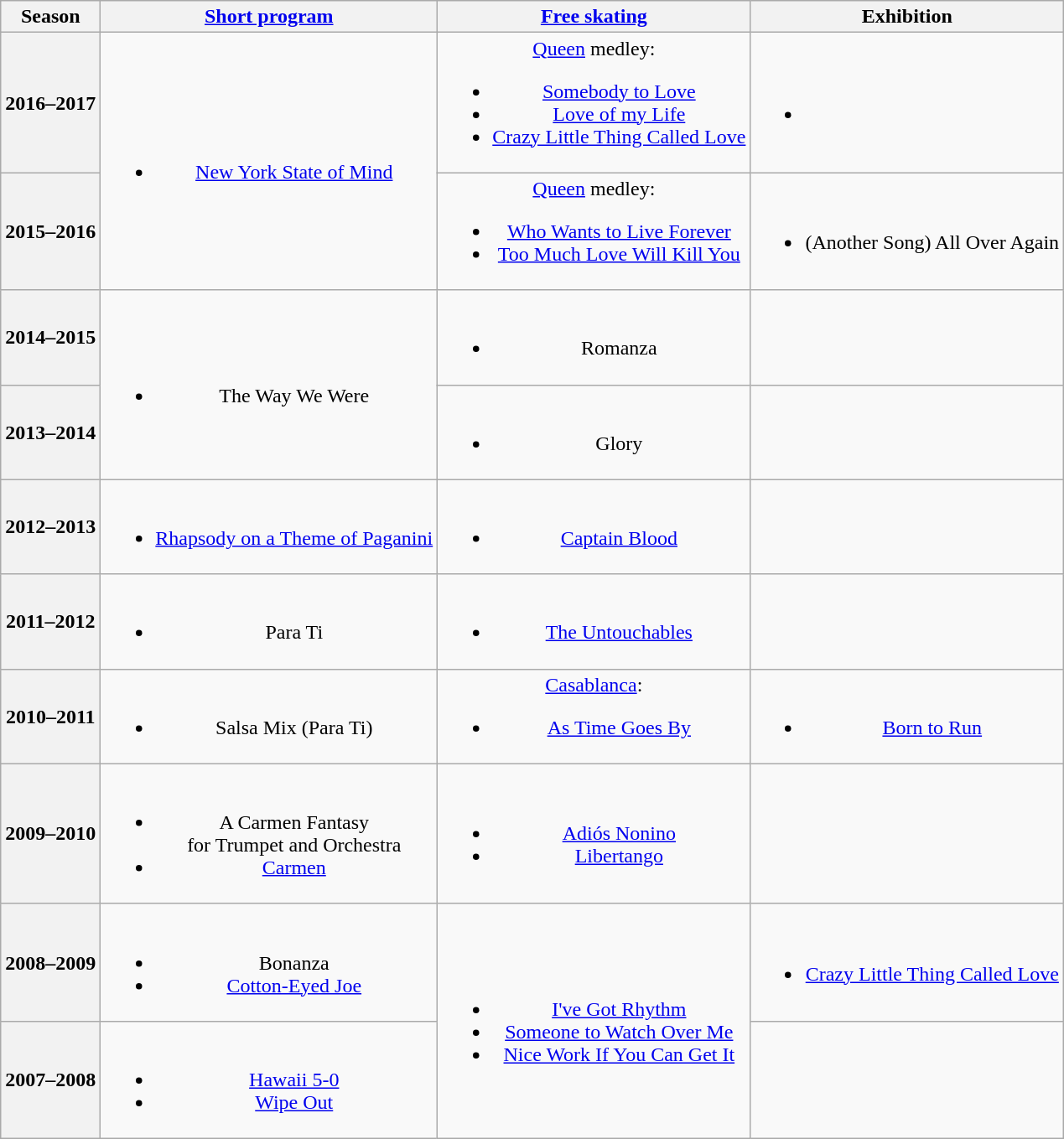<table class="wikitable" style="text-align:center">
<tr>
<th>Season</th>
<th><a href='#'>Short program</a></th>
<th><a href='#'>Free skating</a></th>
<th>Exhibition</th>
</tr>
<tr>
<th>2016–2017 <br></th>
<td rowspan=2><br><ul><li><a href='#'>New York State of Mind</a> <br></li></ul></td>
<td><a href='#'>Queen</a> medley:<br><ul><li><a href='#'>Somebody to Love</a></li><li><a href='#'>Love of my Life</a></li><li><a href='#'>Crazy Little Thing Called Love</a></li></ul></td>
<td><br><ul><li></li></ul></td>
</tr>
<tr>
<th>2015–2016 <br></th>
<td><a href='#'>Queen</a> medley:<br><ul><li><a href='#'>Who Wants to Live Forever</a></li><li><a href='#'>Too Much Love Will Kill You</a> <br></li></ul></td>
<td><br><ul><li>(Another Song) All Over Again <br></li></ul></td>
</tr>
<tr>
<th>2014–2015 <br> </th>
<td rowspan=2><br><ul><li>The Way We Were <br></li></ul></td>
<td><br><ul><li>Romanza <br></li></ul></td>
<td></td>
</tr>
<tr>
<th>2013–2014 <br> </th>
<td><br><ul><li>Glory <br></li></ul></td>
<td></td>
</tr>
<tr>
<th>2012–2013 <br> </th>
<td><br><ul><li><a href='#'>Rhapsody on a Theme of Paganini</a> <br></li></ul></td>
<td><br><ul><li><a href='#'>Captain Blood</a> <br></li></ul></td>
<td></td>
</tr>
<tr>
<th>2011–2012 <br> </th>
<td><br><ul><li>Para Ti <br></li></ul></td>
<td><br><ul><li><a href='#'>The Untouchables</a> <br></li></ul></td>
<td></td>
</tr>
<tr>
<th>2010–2011 <br> </th>
<td><br><ul><li>Salsa Mix (Para Ti) <br></li></ul></td>
<td><a href='#'>Casablanca</a>:<br><ul><li><a href='#'>As Time Goes By</a> <br></li></ul></td>
<td><br><ul><li><a href='#'>Born to Run</a> <br></li></ul></td>
</tr>
<tr>
<th>2009–2010 <br> </th>
<td><br><ul><li>A Carmen Fantasy <br> for Trumpet and Orchestra</li><li><a href='#'>Carmen</a> <br></li></ul></td>
<td><br><ul><li><a href='#'>Adiós Nonino</a></li><li><a href='#'>Libertango</a> <br></li></ul></td>
<td></td>
</tr>
<tr>
<th>2008–2009 <br> </th>
<td><br><ul><li>Bonanza <br></li><li><a href='#'>Cotton-Eyed Joe</a> <br></li></ul></td>
<td rowspan=2><br><ul><li><a href='#'>I've Got Rhythm</a></li><li><a href='#'>Someone to Watch Over Me</a></li><li><a href='#'>Nice Work If You Can Get It</a> <br></li></ul></td>
<td><br><ul><li><a href='#'>Crazy Little Thing Called Love</a> <br></li></ul></td>
</tr>
<tr>
<th>2007–2008 <br> </th>
<td><br><ul><li><a href='#'>Hawaii 5-0</a> <br></li><li><a href='#'>Wipe Out</a> <br></li></ul></td>
<td></td>
</tr>
</table>
